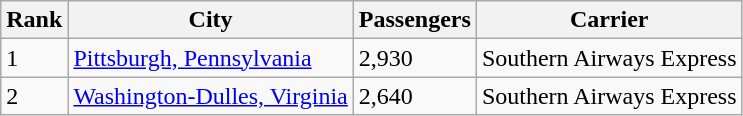<table class="wikitable">
<tr>
<th>Rank</th>
<th>City</th>
<th>Passengers</th>
<th>Carrier</th>
</tr>
<tr>
<td>1</td>
<td><a href='#'>Pittsburgh, Pennsylvania</a></td>
<td>2,930</td>
<td>Southern Airways Express</td>
</tr>
<tr>
<td>2</td>
<td><a href='#'>Washington-Dulles, Virginia</a></td>
<td>2,640</td>
<td>Southern Airways Express</td>
</tr>
</table>
